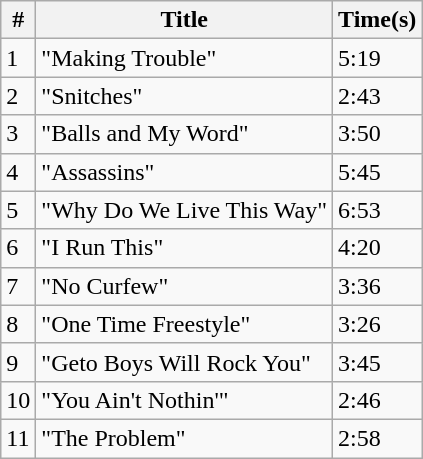<table class="wikitable">
<tr>
<th align="center">#</th>
<th align="center">Title</th>
<th align="center">Time(s)</th>
</tr>
<tr>
<td>1</td>
<td>"Making Trouble"</td>
<td>5:19</td>
</tr>
<tr>
<td>2</td>
<td>"Snitches"</td>
<td>2:43</td>
</tr>
<tr>
<td>3</td>
<td>"Balls and My Word"</td>
<td>3:50</td>
</tr>
<tr>
<td>4</td>
<td>"Assassins"</td>
<td>5:45</td>
</tr>
<tr>
<td>5</td>
<td>"Why Do We Live This Way"</td>
<td>6:53</td>
</tr>
<tr>
<td>6</td>
<td>"I Run This"</td>
<td>4:20</td>
</tr>
<tr>
<td>7</td>
<td>"No Curfew"</td>
<td>3:36</td>
</tr>
<tr>
<td>8</td>
<td>"One Time Freestyle"</td>
<td>3:26</td>
</tr>
<tr>
<td>9</td>
<td>"Geto Boys Will Rock You"</td>
<td>3:45</td>
</tr>
<tr>
<td>10</td>
<td>"You Ain't Nothin'"</td>
<td>2:46</td>
</tr>
<tr>
<td>11</td>
<td>"The Problem"</td>
<td>2:58</td>
</tr>
</table>
